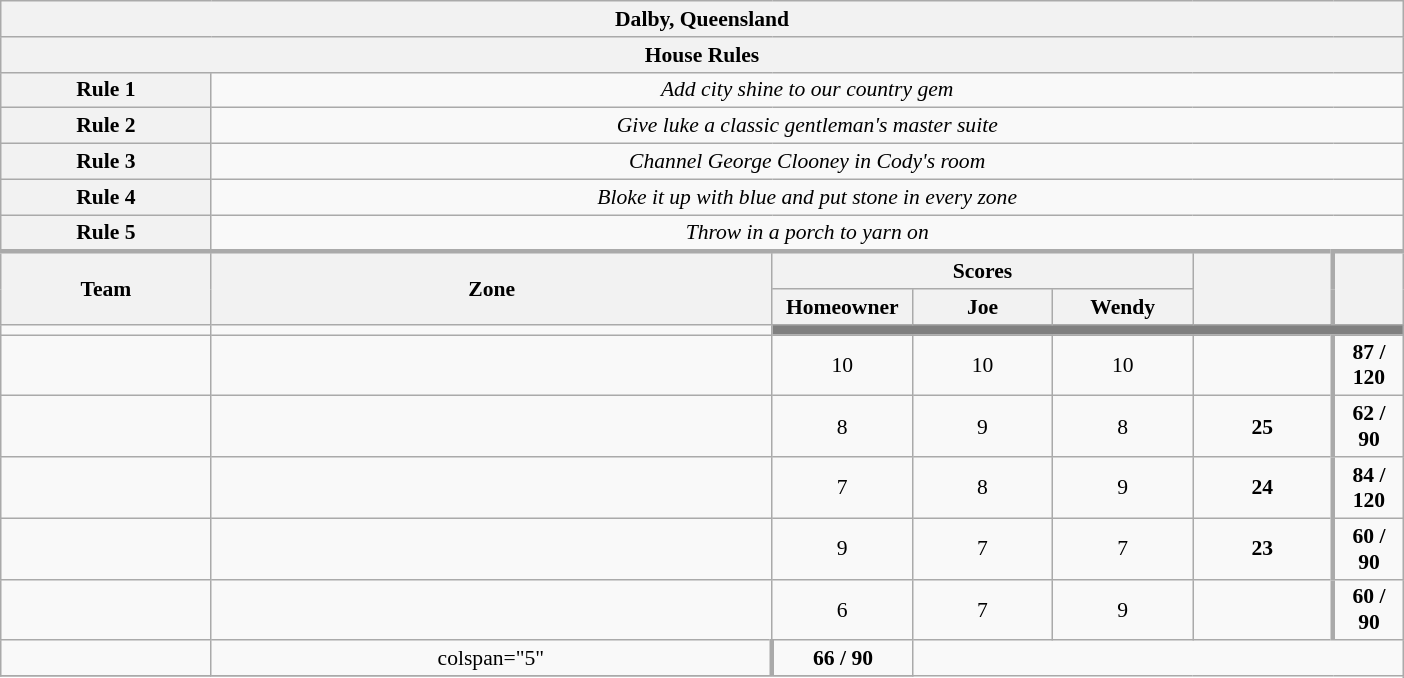<table class="wikitable plainrowheaders" style="text-align:center; font-size:90%; width:65em;">
<tr>
<th colspan="7" >Dalby, Queensland</th>
</tr>
<tr>
<th colspan="7">House Rules</th>
</tr>
<tr>
<th>Rule 1</th>
<td colspan="6"><em>Add city shine to our country gem</em></td>
</tr>
<tr>
<th>Rule 2</th>
<td colspan="6"><em>Give luke a classic gentleman's master suite</em></td>
</tr>
<tr>
<th>Rule 3</th>
<td colspan="6"><em>Channel George Clooney in Cody's room</em></td>
</tr>
<tr>
<th>Rule 4</th>
<td colspan="6"><em>Bloke it up with blue and put stone in every zone</em></td>
</tr>
<tr>
<th>Rule 5</th>
<td colspan="6"><em>Throw in a porch to yarn on</em></td>
</tr>
<tr style="border-top:3px solid #aaa;">
<th rowspan="2">Team</th>
<th rowspan="2" style="width:40%;">Zone</th>
<th colspan="3" style="width:40%;">Scores</th>
<th rowspan="2" style="width:10%;"></th>
<th rowspan="2" style="width:10%; border-left:3px solid #aaa;"></th>
</tr>
<tr>
<th style="width:10%;">Homeowner</th>
<th style="width:10%;">Joe</th>
<th style="width:10%;">Wendy</th>
</tr>
<tr>
<td style="width:15%;"></td>
<td></td>
<td colspan="5" bgcolor="grey"></td>
</tr>
<tr>
<td style="width:15%;"></td>
<td></td>
<td>10</td>
<td>10</td>
<td>10</td>
<td></td>
<td style="border-left:3px solid #aaa;"><strong>87 / 120</strong></td>
</tr>
<tr>
<td style="width:15%;"></td>
<td></td>
<td>8</td>
<td>9</td>
<td>8</td>
<td><strong>25</strong></td>
<td style="border-left:3px solid #aaa;"><strong>62 / 90</strong></td>
</tr>
<tr>
<td style="width:15%;"></td>
<td></td>
<td>7</td>
<td>8</td>
<td>9</td>
<td><strong>24</strong></td>
<td style="border-left:3px solid #aaa;"><strong>84 / 120</strong></td>
</tr>
<tr>
<td style="width:15%;"></td>
<td></td>
<td>9</td>
<td>7</td>
<td>7</td>
<td><strong>23</strong></td>
<td style="border-left:3px solid #aaa;"><strong>60 / 90</strong></td>
</tr>
<tr>
<td style="width:15%;"></td>
<td></td>
<td>6</td>
<td>7</td>
<td>9</td>
<td></td>
<td style="border-left:3px solid #aaa;"><strong>60 / 90</strong></td>
</tr>
<tr>
<td style="width:15%;"></td>
<td>colspan="5" </td>
<td style="border-left:3px solid #aaa;"><strong>66 / 90</strong></td>
</tr>
<tr>
</tr>
</table>
